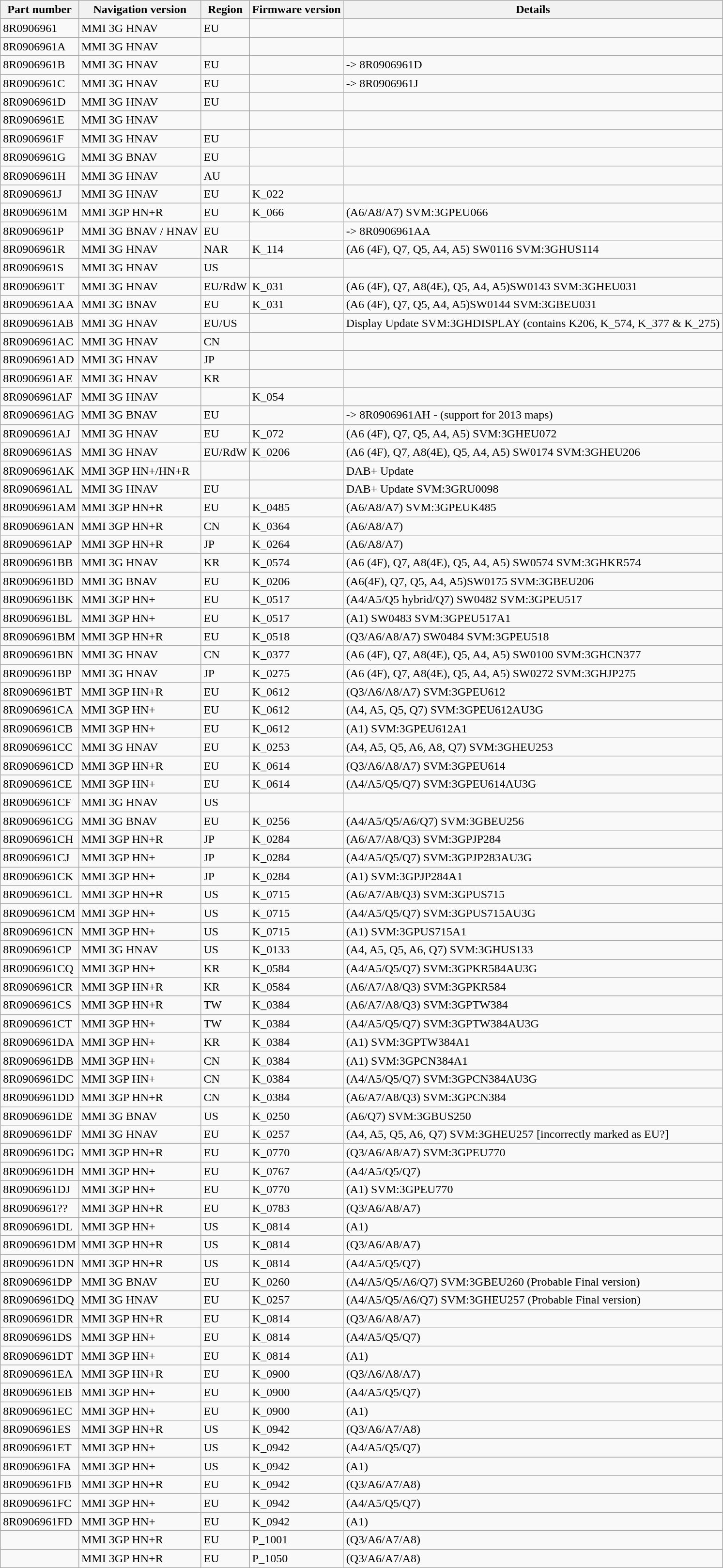<table class="wikitable sortable sticky-header">
<tr>
<th>Part number</th>
<th>Navigation version</th>
<th>Region</th>
<th>Firmware version</th>
<th>Details</th>
</tr>
<tr>
<td>8R0906961</td>
<td>MMI 3G HNAV</td>
<td>EU</td>
<td></td>
<td></td>
</tr>
<tr>
<td>8R0906961A</td>
<td>MMI 3G HNAV</td>
<td></td>
<td></td>
<td></td>
</tr>
<tr>
<td>8R0906961B</td>
<td>MMI 3G HNAV</td>
<td>EU</td>
<td></td>
<td>-> 8R0906961D</td>
</tr>
<tr>
<td>8R0906961C</td>
<td>MMI 3G HNAV</td>
<td>EU</td>
<td></td>
<td>-> 8R0906961J</td>
</tr>
<tr>
<td>8R0906961D</td>
<td>MMI 3G HNAV</td>
<td>EU</td>
<td></td>
<td></td>
</tr>
<tr>
<td>8R0906961E</td>
<td>MMI 3G HNAV</td>
<td></td>
<td></td>
<td></td>
</tr>
<tr>
<td>8R0906961F</td>
<td>MMI 3G HNAV</td>
<td>EU</td>
<td></td>
<td></td>
</tr>
<tr>
<td>8R0906961G</td>
<td>MMI 3G BNAV</td>
<td>EU</td>
<td></td>
<td></td>
</tr>
<tr>
<td>8R0906961H</td>
<td>MMI 3G HNAV</td>
<td>AU</td>
<td></td>
<td></td>
</tr>
<tr>
<td>8R0906961J</td>
<td>MMI 3G HNAV</td>
<td>EU</td>
<td>K_022</td>
<td></td>
</tr>
<tr>
<td>8R0906961M</td>
<td>MMI 3GP HN+R</td>
<td>EU</td>
<td>K_066</td>
<td>(A6/A8/A7) SVM:3GPEU066</td>
</tr>
<tr>
<td>8R0906961P</td>
<td>MMI 3G BNAV / HNAV</td>
<td>EU</td>
<td></td>
<td>-> 8R0906961AA</td>
</tr>
<tr>
<td>8R0906961R</td>
<td>MMI 3G HNAV</td>
<td>NAR</td>
<td>K_114</td>
<td>(A6 (4F), Q7, Q5, A4, A5) SW0116 SVM:3GHUS114</td>
</tr>
<tr>
<td>8R0906961S</td>
<td>MMI 3G HNAV</td>
<td>US</td>
<td></td>
<td></td>
</tr>
<tr>
<td>8R0906961T</td>
<td>MMI 3G HNAV</td>
<td>EU/RdW</td>
<td>K_031</td>
<td>(A6 (4F), Q7, A8(4E), Q5, A4, A5)SW0143 SVM:3GHEU031</td>
</tr>
<tr>
<td>8R0906961AA</td>
<td>MMI 3G BNAV</td>
<td>EU</td>
<td>K_031</td>
<td>(A6 (4F), Q7, Q5, A4, A5)SW0144 SVM:3GBEU031</td>
</tr>
<tr>
<td>8R0906961AB</td>
<td>MMI 3G HNAV</td>
<td>EU/US</td>
<td></td>
<td>Display Update SVM:3GHDISPLAY (contains K206, K_574, K_377 & K_275)</td>
</tr>
<tr>
<td>8R0906961AC</td>
<td>MMI 3G HNAV</td>
<td>CN</td>
<td></td>
<td></td>
</tr>
<tr>
<td>8R0906961AD</td>
<td>MMI 3G HNAV</td>
<td>JP</td>
<td></td>
<td></td>
</tr>
<tr>
<td>8R0906961AE</td>
<td>MMI 3G HNAV</td>
<td>KR</td>
<td></td>
<td></td>
</tr>
<tr>
<td>8R0906961AF</td>
<td>MMI 3G HNAV</td>
<td></td>
<td>K_054</td>
<td></td>
</tr>
<tr>
<td>8R0906961AG</td>
<td>MMI 3G BNAV</td>
<td>EU</td>
<td></td>
<td>-> 8R0906961AH - (support for 2013 maps)</td>
</tr>
<tr>
<td>8R0906961AJ</td>
<td>MMI 3G HNAV</td>
<td>EU</td>
<td>K_072</td>
<td>(A6 (4F), Q7, Q5, A4, A5) SVM:3GHEU072</td>
</tr>
<tr>
<td>8R0906961AS</td>
<td>MMI 3G HNAV</td>
<td>EU/RdW</td>
<td>K_0206</td>
<td>(A6 (4F), Q7, A8(4E), Q5, A4, A5) SW0174 SVM:3GHEU206</td>
</tr>
<tr>
<td>8R0906961AK</td>
<td>MMI 3GP HN+/HN+R</td>
<td></td>
<td></td>
<td>DAB+ Update</td>
</tr>
<tr>
<td>8R0906961AL</td>
<td>MMI 3G HNAV</td>
<td>EU</td>
<td></td>
<td>DAB+ Update SVM:3GRU0098</td>
</tr>
<tr>
<td>8R0906961AM</td>
<td>MMI 3GP HN+R</td>
<td>EU</td>
<td>K_0485</td>
<td>(A6/A8/A7) SVM:3GPEUK485</td>
</tr>
<tr>
<td>8R0906961AN</td>
<td>MMI 3GP HN+R</td>
<td>CN</td>
<td>K_0364</td>
<td>(A6/A8/A7)</td>
</tr>
<tr>
<td>8R0906961AP</td>
<td>MMI 3GP HN+R</td>
<td>JP</td>
<td>K_0264</td>
<td>(A6/A8/A7)</td>
</tr>
<tr>
<td>8R0906961BB</td>
<td>MMI 3G HNAV</td>
<td>KR</td>
<td>K_0574</td>
<td>(A6 (4F), Q7, A8(4E), Q5, A4, A5) SW0574 SVM:3GHKR574</td>
</tr>
<tr>
<td>8R0906961BD</td>
<td>MMI 3G BNAV</td>
<td>EU</td>
<td>K_0206</td>
<td>(A6(4F), Q7, Q5, A4, A5)SW0175 SVM:3GBEU206</td>
</tr>
<tr>
<td>8R0906961BK</td>
<td>MMI 3GP HN+</td>
<td>EU</td>
<td>K_0517</td>
<td>(A4/A5/Q5 hybrid/Q7) SW0482 SVM:3GPEU517</td>
</tr>
<tr>
<td>8R0906961BL</td>
<td>MMI 3GP HN+</td>
<td>EU</td>
<td>K_0517</td>
<td>(A1) SW0483 SVM:3GPEU517A1</td>
</tr>
<tr>
<td>8R0906961BM</td>
<td>MMI 3GP HN+R</td>
<td>EU</td>
<td>K_0518</td>
<td>(Q3/A6/A8/A7) SW0484 SVM:3GPEU518</td>
</tr>
<tr>
<td>8R0906961BN</td>
<td>MMI 3G HNAV</td>
<td>CN</td>
<td>K_0377</td>
<td>(A6 (4F), Q7, A8(4E), Q5, A4, A5) SW0100 SVM:3GHCN377</td>
</tr>
<tr>
<td>8R0906961BP</td>
<td>MMI 3G HNAV</td>
<td>JP</td>
<td>K_0275</td>
<td>(A6 (4F), Q7, A8(4E), Q5, A4, A5) SW0272 SVM:3GHJP275</td>
</tr>
<tr>
<td>8R0906961BT</td>
<td>MMI 3GP HN+R</td>
<td>EU</td>
<td>K_0612</td>
<td>(Q3/A6/A8/A7) SVM:3GPEU612</td>
</tr>
<tr>
<td>8R0906961CA</td>
<td>MMI 3GP HN+</td>
<td>EU</td>
<td>K_0612</td>
<td>(A4, A5, Q5, Q7) SVM:3GPEU612AU3G</td>
</tr>
<tr>
<td>8R0906961CB</td>
<td>MMI 3GP HN+</td>
<td>EU</td>
<td>K_0612</td>
<td>(A1) SVM:3GPEU612A1</td>
</tr>
<tr>
<td>8R0906961CC</td>
<td>MMI 3G HNAV</td>
<td>EU</td>
<td>K_0253</td>
<td>(A4, A5, Q5, A6, A8, Q7) SVM:3GHEU253</td>
</tr>
<tr>
<td>8R0906961CD</td>
<td>MMI 3GP HN+R</td>
<td>EU</td>
<td>K_0614</td>
<td>(Q3/A6/A8/A7) SVM:3GPEU614</td>
</tr>
<tr>
<td>8R0906961CE</td>
<td>MMI 3GP HN+</td>
<td>EU</td>
<td>K_0614</td>
<td>(A4/A5/Q5/Q7) SVM:3GPEU614AU3G</td>
</tr>
<tr>
<td>8R0906961CF</td>
<td>MMI 3G HNAV</td>
<td>US</td>
<td></td>
<td></td>
</tr>
<tr>
<td>8R0906961CG</td>
<td>MMI 3G BNAV</td>
<td>EU</td>
<td>K_0256</td>
<td>(A4/A5/Q5/A6/Q7) SVM:3GBEU256</td>
</tr>
<tr>
<td>8R0906961CH</td>
<td>MMI 3GP HN+R</td>
<td>JP</td>
<td>K_0284</td>
<td>(A6/A7/A8/Q3) SVM:3GPJP284</td>
</tr>
<tr>
<td>8R0906961CJ</td>
<td>MMI 3GP HN+</td>
<td>JP</td>
<td>K_0284</td>
<td>(A4/A5/Q5/Q7) SVM:3GPJP283AU3G</td>
</tr>
<tr>
<td>8R0906961CK</td>
<td>MMI 3GP HN+</td>
<td>JP</td>
<td>K_0284</td>
<td>(A1) SVM:3GPJP284A1</td>
</tr>
<tr>
<td>8R0906961CL</td>
<td>MMI 3GP HN+R</td>
<td>US</td>
<td>K_0715</td>
<td>(A6/A7/A8/Q3) SVM:3GPUS715</td>
</tr>
<tr>
<td>8R0906961CM</td>
<td>MMI 3GP HN+</td>
<td>US</td>
<td>K_0715</td>
<td>(A4/A5/Q5/Q7) SVM:3GPUS715AU3G</td>
</tr>
<tr>
<td>8R0906961CN</td>
<td>MMI 3GP HN+</td>
<td>US</td>
<td>K_0715</td>
<td>(A1) SVM:3GPUS715A1</td>
</tr>
<tr>
<td>8R0906961CP</td>
<td>MMI 3G HNAV</td>
<td>US</td>
<td>K_0133</td>
<td>(A4, A5, Q5, A6, Q7) SVM:3GHUS133</td>
</tr>
<tr>
<td>8R0906961CQ</td>
<td>MMI 3GP HN+</td>
<td>KR</td>
<td>K_0584</td>
<td>(A4/A5/Q5/Q7) SVM:3GPKR584AU3G</td>
</tr>
<tr>
<td>8R0906961CR</td>
<td>MMI 3GP HN+R</td>
<td>KR</td>
<td>K_0584</td>
<td>(A6/A7/A8/Q3) SVM:3GPKR584</td>
</tr>
<tr>
<td>8R0906961CS</td>
<td>MMI 3GP HN+R</td>
<td>TW</td>
<td>K_0384</td>
<td>(A6/A7/A8/Q3) SVM:3GPTW384</td>
</tr>
<tr>
<td>8R0906961CT</td>
<td>MMI 3GP HN+</td>
<td>TW</td>
<td>K_0384</td>
<td>(A4/A5/Q5/Q7) SVM:3GPTW384AU3G</td>
</tr>
<tr>
<td>8R0906961DA</td>
<td>MMI 3GP HN+</td>
<td>KR</td>
<td>K_0384</td>
<td>(A1) SVM:3GPTW384A1</td>
</tr>
<tr>
<td>8R0906961DB</td>
<td>MMI 3GP HN+</td>
<td>CN</td>
<td>K_0384</td>
<td>(A1) SVM:3GPCN384A1</td>
</tr>
<tr>
<td>8R0906961DC</td>
<td>MMI 3GP HN+</td>
<td>CN</td>
<td>K_0384</td>
<td>(A4/A5/Q5/Q7) SVM:3GPCN384AU3G</td>
</tr>
<tr>
<td>8R0906961DD</td>
<td>MMI 3GP HN+R</td>
<td>CN</td>
<td>K_0384</td>
<td>(A6/A7/A8/Q3) SVM:3GPCN384</td>
</tr>
<tr>
<td>8R0906961DE</td>
<td>MMI 3G BNAV</td>
<td>US</td>
<td>K_0250</td>
<td>(A6/Q7) SVM:3GBUS250</td>
</tr>
<tr>
<td>8R0906961DF</td>
<td>MMI 3G HNAV</td>
<td>EU</td>
<td>K_0257</td>
<td>(A4, A5, Q5, A6, Q7) SVM:3GHEU257 [incorrectly marked as EU?]</td>
</tr>
<tr>
<td>8R0906961DG</td>
<td>MMI 3GP HN+R</td>
<td>EU</td>
<td>K_0770</td>
<td>(Q3/A6/A8/A7) SVM:3GPEU770</td>
</tr>
<tr>
<td>8R0906961DH</td>
<td>MMI 3GP HN+</td>
<td>EU</td>
<td>K_0767</td>
<td>(A4/A5/Q5/Q7)</td>
</tr>
<tr>
<td>8R0906961DJ</td>
<td>MMI 3GP HN+</td>
<td>EU</td>
<td>K_0770</td>
<td>(A1) SVM:3GPEU770</td>
</tr>
<tr>
<td>8R0906961??</td>
<td>MMI 3GP HN+R</td>
<td>EU</td>
<td>K_0783</td>
<td>(Q3/A6/A8/A7)</td>
</tr>
<tr>
<td>8R0906961DL</td>
<td>MMI 3GP HN+</td>
<td>US</td>
<td>K_0814</td>
<td>(A1)</td>
</tr>
<tr>
<td>8R0906961DM</td>
<td>MMI 3GP HN+R</td>
<td>US</td>
<td>K_0814</td>
<td>(Q3/A6/A8/A7)</td>
</tr>
<tr>
<td>8R0906961DN</td>
<td>MMI 3GP HN+R</td>
<td>US</td>
<td>K_0814</td>
<td>(A4/A5/Q5/Q7)</td>
</tr>
<tr>
<td>8R0906961DP</td>
<td>MMI 3G BNAV</td>
<td>EU</td>
<td>K_0260</td>
<td>(A4/A5/Q5/A6/Q7) SVM:3GBEU260 (Probable Final version)</td>
</tr>
<tr>
<td>8R0906961DQ</td>
<td>MMI 3G HNAV</td>
<td>EU</td>
<td>K_0257</td>
<td>(A4/A5/Q5/A6/Q7) SVM:3GHEU257 (Probable Final version)</td>
</tr>
<tr>
<td>8R0906961DR</td>
<td>MMI 3GP HN+R</td>
<td>EU</td>
<td>K_0814</td>
<td>(Q3/A6/A8/A7)</td>
</tr>
<tr>
<td>8R0906961DS</td>
<td>MMI 3GP HN+</td>
<td>EU</td>
<td>K_0814</td>
<td>(A4/A5/Q5/Q7)</td>
</tr>
<tr>
<td>8R0906961DT</td>
<td>MMI 3GP HN+</td>
<td>EU</td>
<td>K_0814</td>
<td>(A1)</td>
</tr>
<tr>
<td>8R0906961EA</td>
<td>MMI 3GP HN+R</td>
<td>EU</td>
<td>K_0900</td>
<td>(Q3/A6/A8/A7)</td>
</tr>
<tr>
<td>8R0906961EB</td>
<td>MMI 3GP HN+</td>
<td>EU</td>
<td>K_0900</td>
<td>(A4/A5/Q5/Q7)</td>
</tr>
<tr>
<td>8R0906961EC</td>
<td>MMI 3GP HN+</td>
<td>EU</td>
<td>K_0900</td>
<td>(A1)</td>
</tr>
<tr>
<td>8R0906961ES</td>
<td>MMI 3GP HN+R</td>
<td>US</td>
<td>K_0942</td>
<td>(Q3/A6/A7/A8)</td>
</tr>
<tr>
<td>8R0906961ET</td>
<td>MMI 3GP HN+</td>
<td>US</td>
<td>K_0942</td>
<td>(A4/A5/Q5/Q7)</td>
</tr>
<tr>
<td>8R0906961FA</td>
<td>MMI 3GP HN+</td>
<td>US</td>
<td>K_0942</td>
<td>(A1)</td>
</tr>
<tr>
<td>8R0906961FB</td>
<td>MMI 3GP HN+R</td>
<td>EU</td>
<td>K_0942</td>
<td>(Q3/A6/A7/A8)</td>
</tr>
<tr>
<td>8R0906961FC</td>
<td>MMI 3GP HN+</td>
<td>EU</td>
<td>K_0942</td>
<td>(A4/A5/Q5/Q7)</td>
</tr>
<tr>
<td>8R0906961FD</td>
<td>MMI 3GP HN+</td>
<td>EU</td>
<td>K_0942</td>
<td>(A1)</td>
</tr>
<tr>
<td></td>
<td>MMI 3GP HN+R</td>
<td>EU</td>
<td>P_1001</td>
<td>(Q3/A6/A7/A8)</td>
</tr>
<tr>
<td></td>
<td>MMI 3GP HN+R</td>
<td>EU</td>
<td>P_1050</td>
<td>(Q3/A6/A7/A8)</td>
</tr>
</table>
